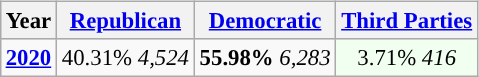<table class="wikitable" style="float:right; font-size:95%;">
<tr bgcolor=lightgrey>
<th>Year</th>
<th><a href='#'>Republican</a></th>
<th><a href='#'>Democratic</a></th>
<th><a href='#'>Third Parties</a></th>
</tr>
<tr>
<td style="text-align:center; "><strong><a href='#'>2020</a></strong></td>
<td style="text-align:center; ">40.31% <em>4,524</em></td>
<td style="text-align:center; "><strong>55.98%</strong> <em>6,283</em></td>
<td style="text-align:center; background:honeyDew;">3.71% <em>416</em></td>
</tr>
</table>
